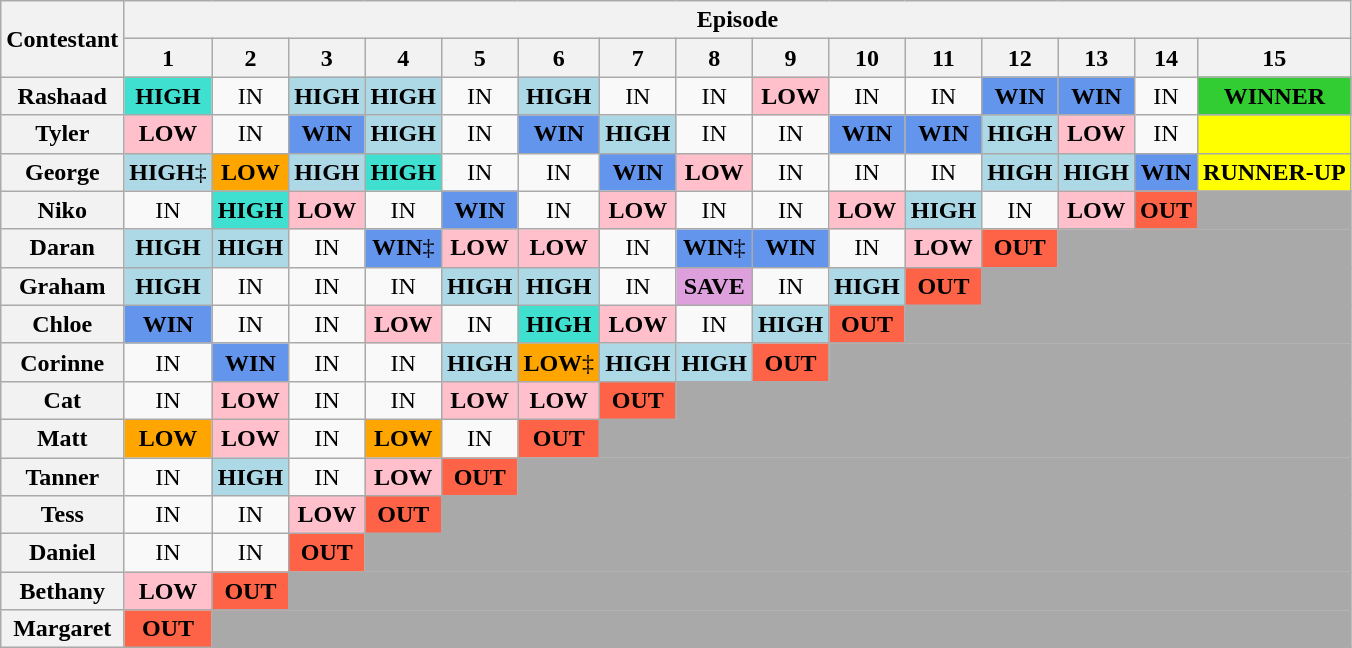<table class="wikitable" style="text-align:center;font-size:100%">
<tr>
<th rowspan=2>Contestant</th>
<th colspan=15>Episode</th>
</tr>
<tr>
<th>1</th>
<th>2</th>
<th>3</th>
<th>4</th>
<th>5</th>
<th>6</th>
<th>7</th>
<th>8</th>
<th>9</th>
<th>10</th>
<th>11</th>
<th>12</th>
<th>13</th>
<th>14</th>
<th>15</th>
</tr>
<tr>
<th>Rashaad</th>
<td style="background:turquoise;"><strong>HIGH</strong></td>
<td>IN</td>
<td style="background:lightblue;"><strong>HIGH</strong></td>
<td style="background:lightblue;"><strong>HIGH</strong></td>
<td>IN</td>
<td style="background:lightblue;"><strong>HIGH</strong></td>
<td>IN</td>
<td>IN</td>
<td style="background:pink;"><strong>LOW</strong></td>
<td>IN</td>
<td>IN</td>
<td style="background:cornflowerblue;"><strong>WIN</strong></td>
<td style="background:cornflowerblue;"><strong>WIN</strong></td>
<td>IN</td>
<td style="background:limegreen;"><strong>WINNER</strong></td>
</tr>
<tr>
<th>Tyler</th>
<td style="background:pink;"><strong>LOW</strong></td>
<td>IN</td>
<td style="background:cornflowerblue;"><strong>WIN</strong></td>
<td style="background:lightblue;"><strong>HIGH</strong></td>
<td>IN</td>
<td style="background:cornflowerblue;"><strong>WIN</strong></td>
<td style="background:lightblue;"><strong>HIGH</strong></td>
<td>IN</td>
<td>IN</td>
<td style="background:cornflowerblue;"><strong>WIN</strong></td>
<td style="background:cornflowerblue;"><strong>WIN</strong></td>
<td style="background:lightblue;"><strong>HIGH</strong></td>
<td style="background:pink;"><strong>LOW</strong></td>
<td>IN</td>
<td style="background:yellow;"></td>
</tr>
<tr>
<th>George</th>
<td style="background:lightblue;"><strong>HIGH</strong>‡</td>
<td style="background:orange;"><strong>LOW</strong></td>
<td style="background:lightblue;"><strong>HIGH</strong></td>
<td style="background:turquoise;"><strong>HIGH</strong></td>
<td>IN</td>
<td>IN</td>
<td style="background:cornflowerblue;"><strong>WIN</strong></td>
<td style="background:pink;"><strong>LOW</strong></td>
<td>IN</td>
<td>IN</td>
<td>IN</td>
<td style="background:lightblue;"><strong>HIGH</strong></td>
<td style="background:lightblue;"><strong>HIGH</strong></td>
<td style="background:cornflowerblue;"><strong>WIN</strong></td>
<td style="background:yellow;"><strong>RUNNER-UP</strong></td>
</tr>
<tr>
<th>Niko</th>
<td>IN</td>
<td style="background:turquoise;"><strong>HIGH</strong></td>
<td style="background:pink;"><strong>LOW</strong></td>
<td>IN</td>
<td style="background:cornflowerblue;"><strong>WIN</strong></td>
<td>IN</td>
<td style="background:pink;"><strong>LOW</strong></td>
<td>IN</td>
<td>IN</td>
<td style="background:pink;"><strong>LOW</strong></td>
<td style="background:lightblue;"><strong>HIGH</strong></td>
<td>IN</td>
<td style="background:pink;"><strong>LOW</strong></td>
<td style="background:tomato;"><strong>OUT</strong></td>
<td colspan="1" style="background:darkgrey;"></td>
</tr>
<tr>
<th>Daran</th>
<td style="background:lightblue;"><strong>HIGH</strong></td>
<td style="background:lightblue;"><strong>HIGH</strong></td>
<td>IN</td>
<td style="background:cornflowerblue;"><strong>WIN</strong>‡</td>
<td style="background:pink;"><strong>LOW</strong></td>
<td style="background:pink;"><strong>LOW</strong></td>
<td>IN</td>
<td style="background:cornflowerblue;"><strong>WIN</strong>‡</td>
<td style="background:cornflowerblue;"><strong>WIN</strong></td>
<td>IN</td>
<td style="background:pink;"><strong>LOW</strong></td>
<td style="background:tomato;"><strong>OUT</strong></td>
<td colspan="3" style="background:darkgrey;"></td>
</tr>
<tr>
<th>Graham</th>
<td style="background:lightblue;"><strong>HIGH</strong></td>
<td>IN</td>
<td>IN</td>
<td>IN</td>
<td style="background:lightblue;"><strong>HIGH</strong></td>
<td style="background:lightblue;"><strong>HIGH</strong></td>
<td>IN</td>
<td style="background:plum;"><strong>SAVE</strong></td>
<td>IN</td>
<td style="background:lightblue;"><strong>HIGH</strong></td>
<td style="background:tomato;"><strong>OUT</strong></td>
<td colspan="4" style="background:darkgrey;"></td>
</tr>
<tr>
<th>Chloe</th>
<td style="background:cornflowerblue;"><strong>WIN</strong></td>
<td>IN</td>
<td>IN</td>
<td style="background:pink;"><strong>LOW</strong></td>
<td>IN</td>
<td style="background:turquoise;"><strong>HIGH</strong></td>
<td style="background:pink;"><strong>LOW</strong></td>
<td>IN</td>
<td style="background:lightblue;"><strong>HIGH</strong></td>
<td style="background:tomato;"><strong>OUT</strong></td>
<td colspan="5" style="background:darkgrey;"></td>
</tr>
<tr>
<th>Corinne</th>
<td>IN</td>
<td style="background:cornflowerblue;"><strong>WIN</strong></td>
<td>IN</td>
<td>IN</td>
<td style="background:lightblue;"><strong>HIGH</strong></td>
<td style="background:orange;"><strong>LOW</strong>‡</td>
<td style="background:lightblue;"><strong>HIGH</strong></td>
<td style="background:lightblue;"><strong>HIGH</strong></td>
<td style="background:tomato;"><strong>OUT</strong></td>
<td colspan="6" style="background:darkgrey;"></td>
</tr>
<tr>
<th>Cat</th>
<td>IN</td>
<td style="background:pink;"><strong>LOW</strong></td>
<td>IN</td>
<td>IN</td>
<td style="background:pink;"><strong>LOW</strong></td>
<td style="background:pink;"><strong>LOW</strong></td>
<td style="background:tomato;"><strong>OUT</strong></td>
<td colspan="8" style="background:darkgrey;"></td>
</tr>
<tr>
<th>Matt</th>
<td style="background:orange;"><strong>LOW</strong></td>
<td style="background:pink;"><strong>LOW</strong></td>
<td>IN</td>
<td style="background:orange;"><strong>LOW</strong></td>
<td>IN</td>
<td style="background:tomato;"><strong>OUT</strong></td>
<td colspan="9" style="background:darkgrey;"></td>
</tr>
<tr>
<th>Tanner</th>
<td>IN</td>
<td style="background:lightblue;"><strong>HIGH</strong></td>
<td>IN</td>
<td style="background:pink;"><strong>LOW</strong></td>
<td style="background:tomato;"><strong>OUT</strong></td>
<td colspan="10" style="background:darkgrey;"></td>
</tr>
<tr>
<th>Tess</th>
<td>IN</td>
<td>IN</td>
<td style="background:pink;"><strong>LOW</strong></td>
<td style="background:tomato;"><strong>OUT</strong></td>
<td colspan="11" style="background:darkgrey;"></td>
</tr>
<tr>
<th>Daniel</th>
<td>IN</td>
<td>IN</td>
<td style="background:tomato;"><strong>OUT</strong></td>
<td colspan="12" style="background:darkgrey;"></td>
</tr>
<tr>
<th>Bethany</th>
<td style="background:pink;"><strong>LOW</strong></td>
<td style="background:tomato;"><strong>OUT</strong></td>
<td colspan="13" style="background:darkgrey;"></td>
</tr>
<tr>
<th>Margaret</th>
<td style="background:tomato;"><strong>OUT</strong></td>
<td colspan="14" style="background:darkgrey;"></td>
</tr>
</table>
